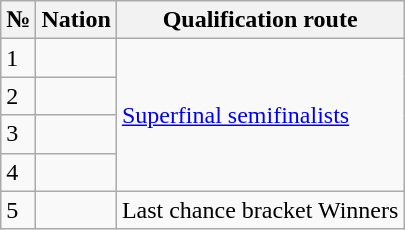<table class="wikitable" style="text-align:centre">
<tr>
<th>№</th>
<th>Nation</th>
<th>Qualification route</th>
</tr>
<tr>
<td>1</td>
<td></td>
<td rowspan=4><a href='#'>Superfinal semifinalists</a></td>
</tr>
<tr>
<td>2</td>
<td></td>
</tr>
<tr>
<td>3</td>
<td></td>
</tr>
<tr>
<td>4</td>
<td></td>
</tr>
<tr>
<td>5</td>
<td></td>
<td>Last chance bracket Winners</td>
</tr>
</table>
